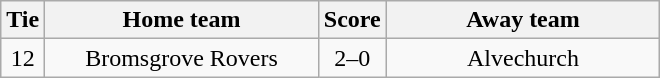<table class="wikitable" style="text-align:center;">
<tr>
<th width=20>Tie</th>
<th width=175>Home team</th>
<th width=20>Score</th>
<th width=175>Away team</th>
</tr>
<tr>
<td>12</td>
<td>Bromsgrove Rovers</td>
<td>2–0</td>
<td>Alvechurch</td>
</tr>
</table>
